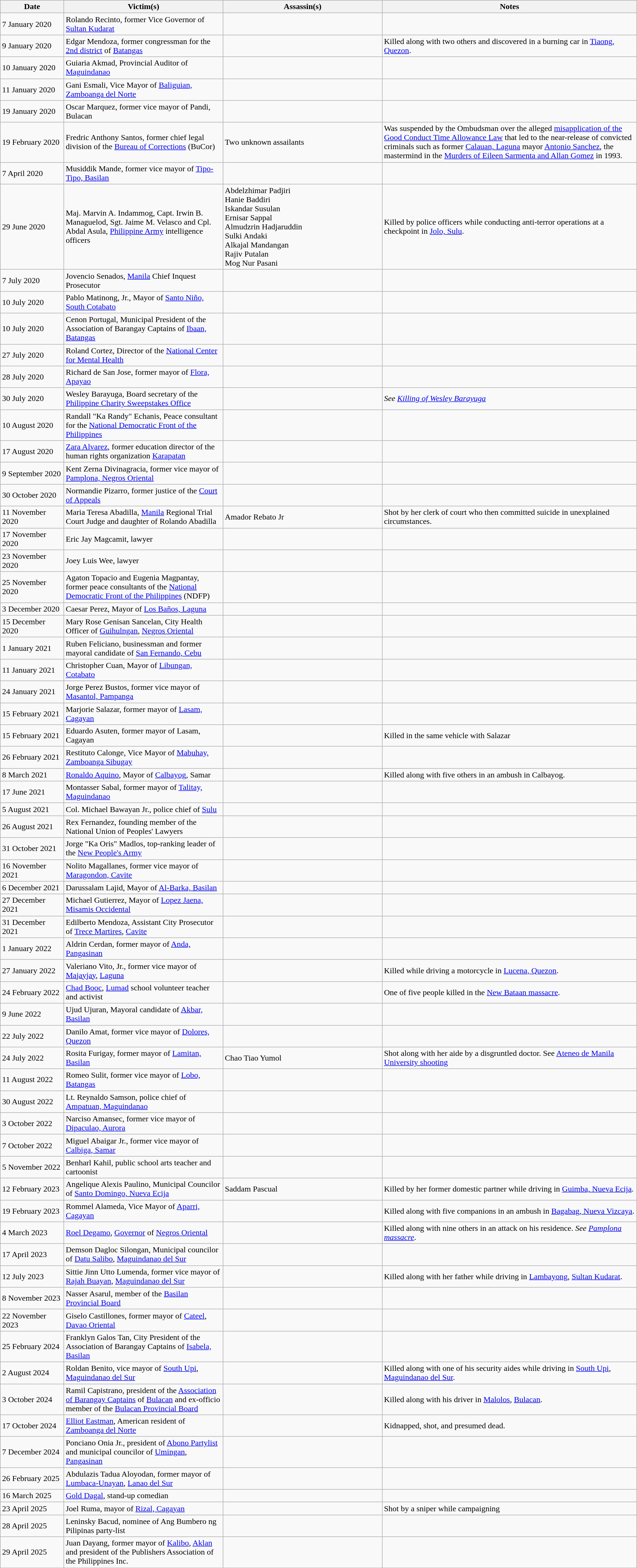<table class="wikitable sortable" style="width:100%">
<tr>
<th style="width:10%">Date</th>
<th style="width:25%">Victim(s)</th>
<th style="width:25%">Assassin(s)</th>
<th style="width:40%">Notes</th>
</tr>
<tr>
<td>7 January 2020</td>
<td>Rolando Recinto, former Vice Governor of <a href='#'>Sultan Kudarat</a></td>
<td></td>
<td></td>
</tr>
<tr>
<td>9 January 2020</td>
<td>Edgar Mendoza, former congressman for the <a href='#'>2nd district</a> of <a href='#'>Batangas</a></td>
<td></td>
<td>Killed along with two others and discovered in a burning car in <a href='#'>Tiaong, Quezon</a>.</td>
</tr>
<tr>
<td>10 January 2020</td>
<td>Guiaria Akmad, Provincial Auditor of <a href='#'>Maguindanao</a></td>
<td></td>
<td></td>
</tr>
<tr>
<td>11 January 2020</td>
<td>Gani Esmali, Vice Mayor of <a href='#'>Baliguian, Zamboanga del Norte</a></td>
<td></td>
<td></td>
</tr>
<tr>
<td>19 January 2020</td>
<td>Oscar Marquez, former vice mayor of Pandi, Bulacan</td>
<td></td>
<td></td>
</tr>
<tr>
<td>19 February 2020</td>
<td>Fredric Anthony Santos, former chief legal division of the <a href='#'>Bureau of Corrections</a> (BuCor)</td>
<td>Two unknown assailants</td>
<td>Was suspended by the Ombudsman over the alleged <a href='#'>misapplication of the Good Conduct Time Allowance Law</a> that led to the near-release of convicted criminals such as former <a href='#'>Calauan, Laguna</a> mayor <a href='#'>Antonio Sanchez</a>, the mastermind in the <a href='#'>Murders of Eileen Sarmenta and Allan Gomez</a> in 1993.</td>
</tr>
<tr>
<td>7 April 2020</td>
<td>Musiddik Mande, former vice mayor of <a href='#'>Tipo-Tipo, Basilan</a></td>
<td></td>
<td></td>
</tr>
<tr>
<td>29 June 2020</td>
<td>Maj. Marvin A. Indammog, Capt. Irwin B. Managuelod, Sgt. Jaime M. Velasco and Cpl. Abdal Asula, <a href='#'>Philippine Army</a> intelligence officers</td>
<td>Abdelzhimar Padjiri<br>Hanie Baddiri<br>Iskandar Susulan<br>Ernisar Sappal<br>Almudzrin Hadjaruddin<br>Sulki Andaki<br>Alkajal Mandangan<br>Rajiv Putalan<br>Mog Nur Pasani</td>
<td>Killed by police officers while conducting anti-terror operations at a checkpoint in <a href='#'>Jolo, Sulu</a>.</td>
</tr>
<tr>
<td>7 July 2020</td>
<td>Jovencio Senados, <a href='#'>Manila</a> Chief Inquest Prosecutor</td>
<td></td>
<td></td>
</tr>
<tr>
<td>10 July 2020</td>
<td>Pablo Matinong, Jr., Mayor of <a href='#'>Santo Niño, South Cotabato</a></td>
<td></td>
<td></td>
</tr>
<tr>
<td>10 July 2020</td>
<td>Cenon Portugal, Municipal President of the Association of Barangay Captains of <a href='#'>Ibaan, Batangas</a></td>
<td></td>
<td></td>
</tr>
<tr>
<td>27 July 2020</td>
<td>Roland Cortez, Director of the <a href='#'>National Center for Mental Health</a></td>
<td></td>
<td></td>
</tr>
<tr>
<td>28 July 2020</td>
<td>Richard de San Jose, former mayor of <a href='#'>Flora, Apayao</a></td>
<td></td>
<td></td>
</tr>
<tr>
<td>30 July 2020</td>
<td>Wesley Barayuga, Board secretary of the <a href='#'>Philippine Charity Sweepstakes Office</a></td>
<td></td>
<td><em>See <a href='#'>Killing of Wesley Barayuga</a></em></td>
</tr>
<tr>
<td>10 August 2020</td>
<td>Randall "Ka Randy" Echanis, Peace consultant for the <a href='#'>National Democratic Front of the Philippines</a></td>
<td></td>
<td></td>
</tr>
<tr>
<td>17 August 2020</td>
<td><a href='#'>Zara Alvarez</a>, former education director of the human rights organization <a href='#'>Karapatan</a></td>
<td></td>
<td></td>
</tr>
<tr>
<td>9 September 2020</td>
<td>Kent Zerna Divinagracia, former vice mayor of <a href='#'>Pamplona, Negros Oriental</a></td>
<td></td>
<td></td>
</tr>
<tr>
<td>30 October 2020</td>
<td>Normandie Pizarro, former justice of the <a href='#'>Court of Appeals</a></td>
<td></td>
<td></td>
</tr>
<tr>
<td>11 November 2020</td>
<td>Maria Teresa Abadilla, <a href='#'>Manila</a> Regional Trial Court Judge and daughter of Rolando Abadilla</td>
<td>Amador Rebato Jr</td>
<td>Shot by her clerk of court who then committed suicide in unexplained circumstances.</td>
</tr>
<tr>
<td>17 November 2020</td>
<td>Eric Jay Magcamit, lawyer</td>
<td></td>
<td></td>
</tr>
<tr>
<td>23 November 2020</td>
<td>Joey Luis Wee, lawyer</td>
<td></td>
<td></td>
</tr>
<tr>
<td>25 November 2020</td>
<td>Agaton Topacio and Eugenia Magpantay, former peace consultants of the <a href='#'>National Democratic Front of the Philippines</a> (NDFP)</td>
<td></td>
<td></td>
</tr>
<tr>
<td>3 December 2020</td>
<td>Caesar Perez, Mayor of <a href='#'>Los Baños, Laguna</a></td>
<td></td>
<td></td>
</tr>
<tr>
<td>15 December 2020</td>
<td>Mary Rose Genisan Sancelan, City Health Officer of <a href='#'>Guihulngan</a>, <a href='#'>Negros Oriental</a></td>
<td></td>
<td></td>
</tr>
<tr>
<td>1 January 2021</td>
<td>Ruben Feliciano, businessman and former mayoral candidate of <a href='#'>San Fernando, Cebu</a></td>
<td></td>
<td></td>
</tr>
<tr>
<td>11 January 2021</td>
<td>Christopher Cuan, Mayor of <a href='#'>Libungan, Cotabato</a></td>
<td></td>
<td></td>
</tr>
<tr>
<td>24 January 2021</td>
<td>Jorge Perez Bustos, former vice mayor of <a href='#'>Masantol, Pampanga</a></td>
<td></td>
<td></td>
</tr>
<tr>
<td>15 February 2021</td>
<td>Marjorie Salazar, former mayor of <a href='#'>Lasam, Cagayan</a></td>
<td></td>
<td></td>
</tr>
<tr>
<td>15 February 2021</td>
<td>Eduardo Asuten, former mayor of Lasam, Cagayan</td>
<td></td>
<td>Killed in the same vehicle with Salazar</td>
</tr>
<tr>
<td>26 February 2021</td>
<td>Restituto Calonge, Vice Mayor of <a href='#'>Mabuhay, Zamboanga Sibugay</a></td>
<td></td>
<td></td>
</tr>
<tr>
<td>8 March 2021</td>
<td><a href='#'>Ronaldo Aquino</a>, Mayor of <a href='#'>Calbayog</a>, Samar</td>
<td></td>
<td>Killed along with five others in an ambush in Calbayog.</td>
</tr>
<tr>
<td>17 June 2021</td>
<td>Montasser Sabal, former mayor of <a href='#'>Talitay, Maguindanao</a></td>
<td></td>
<td></td>
</tr>
<tr>
<td>5 August 2021</td>
<td>Col. Michael Bawayan Jr., police chief of <a href='#'>Sulu</a></td>
<td></td>
<td></td>
</tr>
<tr>
<td>26 August 2021</td>
<td>Rex Fernandez, founding member of the National Union of Peoples' Lawyers</td>
<td></td>
<td></td>
</tr>
<tr>
<td>31 October 2021</td>
<td>Jorge "Ka Oris" Madlos, top-ranking leader of the <a href='#'>New People's Army</a></td>
<td></td>
<td></td>
</tr>
<tr>
<td>16 November 2021</td>
<td>Nolito Magallanes, former vice mayor of <a href='#'>Maragondon, Cavite</a></td>
<td></td>
<td></td>
</tr>
<tr>
<td>6 December 2021</td>
<td>Darussalam Lajid, Mayor of <a href='#'>Al-Barka, Basilan</a></td>
<td></td>
<td></td>
</tr>
<tr>
<td>27 December 2021</td>
<td>Michael Gutierrez, Mayor of <a href='#'>Lopez Jaena, Misamis Occidental</a></td>
<td></td>
<td></td>
</tr>
<tr>
<td>31 December 2021</td>
<td>Edilberto Mendoza, Assistant City Prosecutor of <a href='#'>Trece Martires</a>, <a href='#'>Cavite</a></td>
<td></td>
<td></td>
</tr>
<tr>
<td>1 January 2022</td>
<td>Aldrin Cerdan, former mayor of <a href='#'>Anda, Pangasinan</a></td>
<td></td>
<td></td>
</tr>
<tr>
<td>27 January 2022</td>
<td>Valeriano Vito, Jr., former vice mayor of <a href='#'>Majayjay</a>, <a href='#'>Laguna</a></td>
<td></td>
<td>Killed while driving a motorcycle in <a href='#'>Lucena, Quezon</a>.</td>
</tr>
<tr>
<td>24 February 2022</td>
<td><a href='#'>Chad Booc</a>, <a href='#'>Lumad</a> school volunteer teacher and activist</td>
<td></td>
<td>One of five people killed in the <a href='#'>New Bataan massacre</a>.</td>
</tr>
<tr>
<td>9 June 2022</td>
<td>Ujud Ujuran, Mayoral candidate of <a href='#'>Akbar, Basilan</a></td>
<td></td>
<td></td>
</tr>
<tr>
<td>22 July 2022</td>
<td>Danilo Amat, former vice mayor of <a href='#'>Dolores, Quezon</a></td>
<td></td>
<td></td>
</tr>
<tr>
<td>24 July 2022</td>
<td>Rosita Furigay, former mayor of <a href='#'>Lamitan, Basilan</a></td>
<td>Chao Tiao Yumol</td>
<td>Shot along with her aide by a disgruntled doctor. See <a href='#'>Ateneo de Manila University shooting</a></td>
</tr>
<tr>
<td>11 August 2022</td>
<td>Romeo Sulit, former vice mayor of <a href='#'>Lobo, Batangas</a></td>
<td></td>
<td></td>
</tr>
<tr>
<td>30 August 2022</td>
<td>Lt. Reynaldo Samson, police chief of <a href='#'>Ampatuan, Maguindanao</a></td>
<td></td>
<td></td>
</tr>
<tr>
<td>3 October 2022</td>
<td>Narciso Amansec, former vice mayor of <a href='#'>Dipaculao, Aurora</a></td>
<td></td>
<td></td>
</tr>
<tr>
<td>7 October 2022</td>
<td>Miguel Abaigar Jr., former vice mayor of <a href='#'>Calbiga, Samar</a></td>
<td></td>
<td></td>
</tr>
<tr>
<td>5 November 2022</td>
<td>Benharl Kahil, public school arts teacher and cartoonist</td>
<td></td>
<td></td>
</tr>
<tr>
<td>12 February 2023</td>
<td>Angelique Alexis Paulino, Municipal Councilor of <a href='#'>Santo Domingo, Nueva Ecija</a></td>
<td>Saddam Pascual</td>
<td>Killed by her former domestic partner while driving in <a href='#'>Guimba, Nueva Ecija</a>.</td>
</tr>
<tr>
<td>19 February 2023</td>
<td>Rommel Alameda, Vice Mayor of <a href='#'>Aparri, Cagayan</a></td>
<td></td>
<td>Killed along with five companions in an ambush in <a href='#'>Bagabag, Nueva Vizcaya</a>.</td>
</tr>
<tr>
<td>4 March 2023</td>
<td><a href='#'>Roel Degamo</a>, <a href='#'>Governor</a> of <a href='#'>Negros Oriental</a></td>
<td></td>
<td>Killed along with nine others in an attack on his residence. <em>See <a href='#'>Pamplona massacre</a></em>.</td>
</tr>
<tr>
<td>17 April 2023</td>
<td>Demson Dagloc Silongan, Municipal councilor of <a href='#'>Datu Salibo</a>, <a href='#'>Maguindanao del Sur</a></td>
<td></td>
<td></td>
</tr>
<tr>
<td>12 July 2023</td>
<td>Sittie Jinn Utto Lumenda, former vice mayor of <a href='#'>Rajah Buayan</a>, <a href='#'>Maguindanao del Sur</a></td>
<td></td>
<td>Killed along with her father while driving in <a href='#'>Lambayong</a>, <a href='#'>Sultan Kudarat</a>.</td>
</tr>
<tr>
<td>8 November 2023</td>
<td>Nasser Asarul, member of the <a href='#'>Basilan Provincial Board</a></td>
<td></td>
<td></td>
</tr>
<tr>
<td>22 November 2023</td>
<td>Giselo Castillones, former mayor of <a href='#'>Cateel</a>, <a href='#'>Davao Oriental</a></td>
<td></td>
<td></td>
</tr>
<tr>
<td>25 February 2024</td>
<td>Franklyn Galos Tan, City President of the Association of Barangay Captains of <a href='#'>Isabela, Basilan</a></td>
<td></td>
<td></td>
</tr>
<tr>
<td>2 August 2024</td>
<td>Roldan Benito, vice mayor of <a href='#'>South Upi</a>, <a href='#'>Maguindanao del Sur</a></td>
<td></td>
<td>Killed along with one of his security aides while driving in <a href='#'>South Upi</a>, <a href='#'>Maguindanao del Sur</a>.</td>
</tr>
<tr>
<td>3 October 2024</td>
<td>Ramil Capistrano, president of the <a href='#'>Association of Barangay Captains</a> of <a href='#'>Bulacan</a> and ex-officio member of the <a href='#'>Bulacan Provincial Board</a></td>
<td></td>
<td>Killed along with his driver in <a href='#'>Malolos</a>, <a href='#'>Bulacan</a>.</td>
</tr>
<tr>
<td>17 October 2024</td>
<td><a href='#'>Elliot Eastman</a>, American resident of <a href='#'>Zamboanga del Norte</a></td>
<td></td>
<td>Kidnapped, shot, and presumed dead.</td>
</tr>
<tr>
<td>7 December 2024</td>
<td>Ponciano Onia Jr., president of <a href='#'>Abono Partylist</a> and municipal councilor of <a href='#'>Umingan</a>, <a href='#'>Pangasinan</a></td>
<td></td>
<td></td>
</tr>
<tr>
<td>26 February 2025</td>
<td>Abdulazis Tadua Aloyodan, former mayor of <a href='#'>Lumbaca-Unayan</a>, <a href='#'>Lanao del Sur</a></td>
<td></td>
<td></td>
</tr>
<tr>
<td>16 March 2025</td>
<td><a href='#'>Gold Dagal</a>, stand-up comedian</td>
<td></td>
<td></td>
</tr>
<tr>
<td>23 April 2025</td>
<td>Joel Ruma, mayor of <a href='#'>Rizal, Cagayan</a></td>
<td></td>
<td>Shot by a sniper while campaigning</td>
</tr>
<tr>
<td>28 April 2025</td>
<td>Leninsky Bacud, nominee of Ang Bumbero ng Pilipinas party-list</td>
<td></td>
<td></td>
</tr>
<tr>
<td>29 April 2025</td>
<td>Juan Dayang, former mayor of <a href='#'>Kalibo</a>, <a href='#'>Aklan</a> and president of the Publishers Association of the Philippines Inc.</td>
<td></td>
<td></td>
</tr>
<tr>
</tr>
</table>
